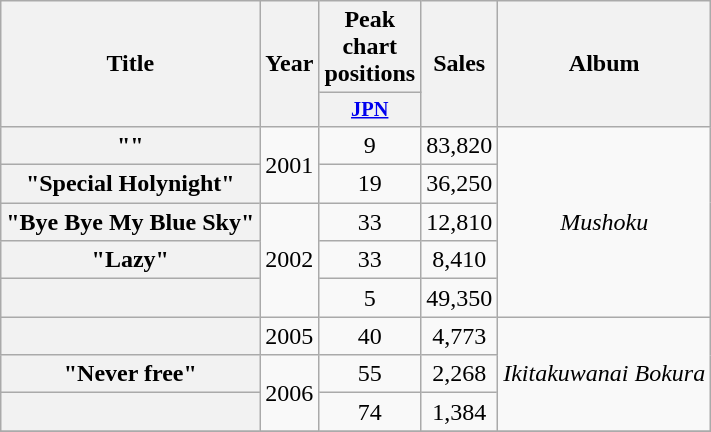<table class="wikitable plainrowheaders" style="text-align:center;">
<tr>
<th scope="col" rowspan="2">Title</th>
<th scope="col" rowspan="2">Year</th>
<th colspan="1">Peak chart positions</th>
<th scope="col" rowspan="2">Sales</th>
<th scope="col" rowspan="2">Album</th>
</tr>
<tr>
<th scope="col" style="width:2.5em;font-size:85%;"><a href='#'>JPN</a><br></th>
</tr>
<tr>
<th scope="row">""</th>
<td rowspan="2">2001</td>
<td>9</td>
<td>83,820</td>
<td rowspan="5"><em>Mushoku</em></td>
</tr>
<tr>
<th scope="row">"Special Holynight"</th>
<td>19</td>
<td>36,250</td>
</tr>
<tr>
<th scope="row">"Bye Bye My Blue Sky"</th>
<td rowspan="3">2002</td>
<td>33</td>
<td>12,810</td>
</tr>
<tr>
<th scope="row">"Lazy"</th>
<td>33</td>
<td>8,410</td>
</tr>
<tr>
<th scope="row"></th>
<td>5</td>
<td>49,350</td>
</tr>
<tr>
<th scope="row"></th>
<td>2005</td>
<td>40</td>
<td>4,773</td>
<td rowspan="3"><em>Ikitakuwanai Bokura</em></td>
</tr>
<tr>
<th scope="row">"Never free"</th>
<td rowspan="2">2006</td>
<td>55</td>
<td>2,268</td>
</tr>
<tr>
<th scope="row"></th>
<td>74</td>
<td>1,384</td>
</tr>
<tr>
</tr>
</table>
